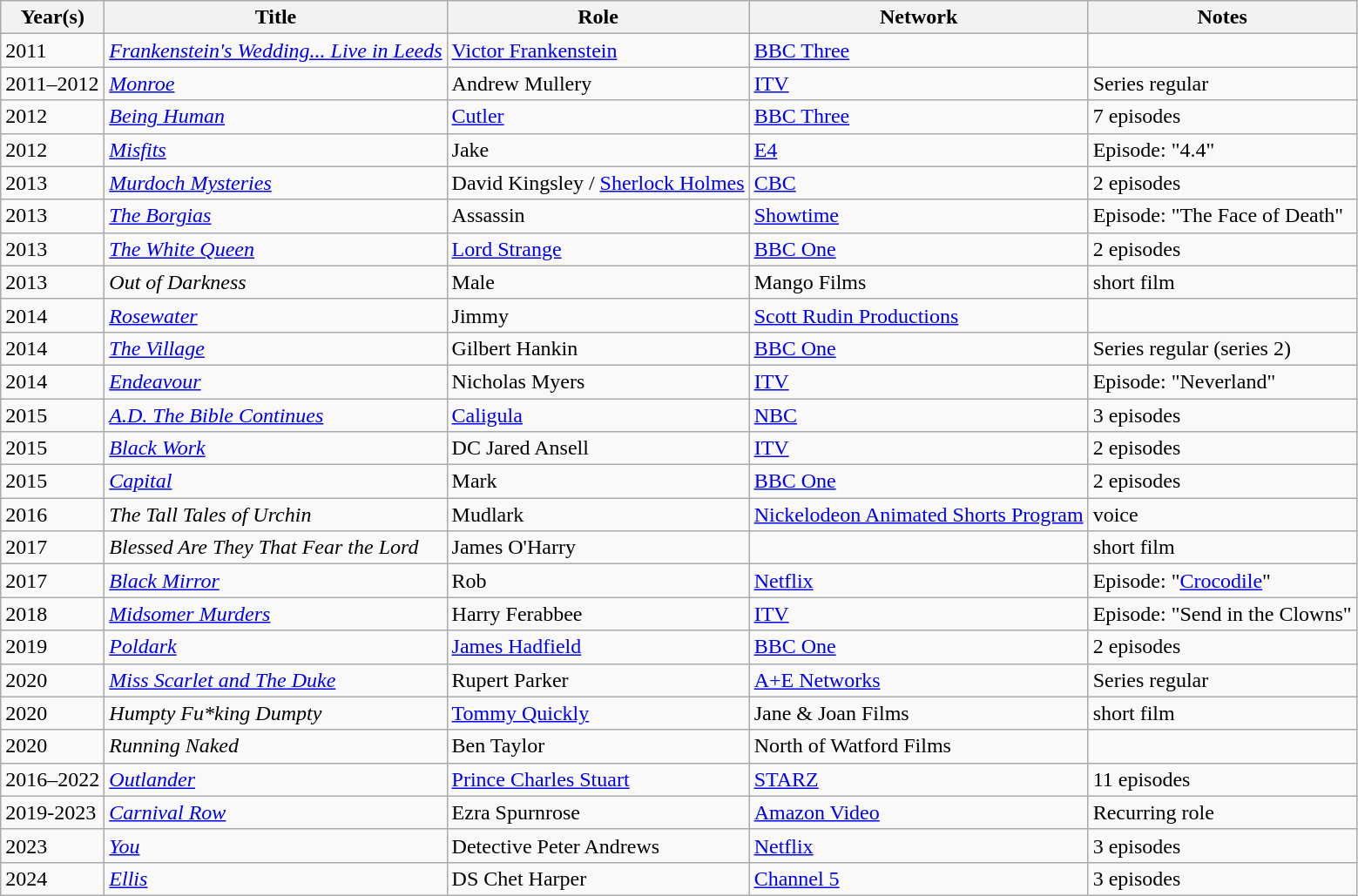<table class="wikitable sortable">
<tr>
<th>Year(s)</th>
<th>Title</th>
<th>Role</th>
<th class="unsortable">Network</th>
<th>Notes</th>
</tr>
<tr>
<td>2011</td>
<td><em><a href='#'>Frankenstein's Wedding... Live in Leeds</a></em></td>
<td rowspan="1"><a href='#'>Victor Frankenstein</a></td>
<td rowspan="1"><a href='#'>BBC Three</a></td>
<td></td>
</tr>
<tr>
<td>2011–2012</td>
<td><em><a href='#'>Monroe</a></em></td>
<td rowspan="1">Andrew Mullery</td>
<td rowspan="1"><a href='#'>ITV</a></td>
<td>Series regular</td>
</tr>
<tr>
<td>2012</td>
<td><em><a href='#'>Being Human</a></em></td>
<td rowspan="1"><a href='#'>Cutler</a></td>
<td rowspan="1"><a href='#'>BBC Three</a></td>
<td>7 episodes</td>
</tr>
<tr>
<td>2012</td>
<td><em><a href='#'>Misfits</a></em></td>
<td rowspan="1">Jake</td>
<td rowspan="1"><a href='#'>E4</a></td>
<td>Episode: "4.4"</td>
</tr>
<tr>
<td>2013</td>
<td><em><a href='#'>Murdoch Mysteries</a></em></td>
<td rowspan="1">David Kingsley / <a href='#'>Sherlock Holmes</a></td>
<td rowspan="1"><a href='#'>CBC</a></td>
<td>2 episodes</td>
</tr>
<tr>
<td>2013</td>
<td><em><a href='#'>The Borgias</a></em></td>
<td rowspan="1">Assassin</td>
<td rowspan="1"><a href='#'>Showtime</a></td>
<td>Episode: "The Face of Death"</td>
</tr>
<tr>
<td>2013</td>
<td><em><a href='#'>The White Queen</a></em></td>
<td rowspan="1"><a href='#'>Lord Strange</a></td>
<td rowspan="1"><a href='#'>BBC One</a></td>
<td>2 episodes</td>
</tr>
<tr>
<td>2013</td>
<td><em>Out of Darkness</em></td>
<td>Male</td>
<td>Mango Films</td>
<td>short film</td>
</tr>
<tr>
<td>2014</td>
<td><em><a href='#'>Rosewater</a></em></td>
<td rowspan="1">Jimmy</td>
<td rowspan="1"><a href='#'>Scott Rudin Productions</a></td>
<td></td>
</tr>
<tr>
<td>2014</td>
<td><em><a href='#'>The Village</a></em></td>
<td rowspan="1">Gilbert Hankin</td>
<td rowspan="1"><a href='#'>BBC One</a></td>
<td>Series regular (series 2)</td>
</tr>
<tr>
<td>2014</td>
<td><em><a href='#'>Endeavour</a></em></td>
<td rowspan="1">Nicholas Myers</td>
<td rowspan="1"><a href='#'>ITV</a></td>
<td>Episode: "Neverland"</td>
</tr>
<tr>
<td>2015</td>
<td><em><a href='#'>A.D. The Bible Continues</a></em></td>
<td rowspan="1"><a href='#'>Caligula</a></td>
<td rowspan="1"><a href='#'>NBC</a></td>
<td>3 episodes</td>
</tr>
<tr>
<td>2015</td>
<td><em><a href='#'>Black Work</a></em></td>
<td rowspan="1">DC Jared Ansell</td>
<td rowspan="1"><a href='#'>ITV</a></td>
<td>2 episodes</td>
</tr>
<tr>
<td>2015</td>
<td><em><a href='#'>Capital</a></em></td>
<td rowspan="1">Mark</td>
<td rowspan="1"><a href='#'>BBC One</a></td>
<td>2 episodes</td>
</tr>
<tr>
<td>2016</td>
<td><em>The Tall Tales of Urchin</em></td>
<td>Mudlark</td>
<td><a href='#'>Nickelodeon Animated Shorts Program</a></td>
<td>voice</td>
</tr>
<tr>
<td>2017</td>
<td><em>Blessed Are They That Fear the Lord</em></td>
<td>James O'Harry</td>
<td></td>
<td>short film</td>
</tr>
<tr>
<td>2017</td>
<td><em><a href='#'>Black Mirror</a></em></td>
<td>Rob</td>
<td><a href='#'>Netflix</a></td>
<td>Episode: "<a href='#'>Crocodile</a>"</td>
</tr>
<tr>
<td>2018</td>
<td><em><a href='#'>Midsomer Murders</a></em></td>
<td>Harry Ferabbee</td>
<td><a href='#'>ITV</a></td>
<td>Episode: "Send in the Clowns"</td>
</tr>
<tr>
<td>2019</td>
<td><em><a href='#'>Poldark</a></em></td>
<td><a href='#'>James Hadfield</a></td>
<td><a href='#'>BBC One</a></td>
<td>2 episodes</td>
</tr>
<tr>
<td>2020</td>
<td><em><a href='#'>Miss Scarlet and The Duke</a></em></td>
<td>Rupert Parker</td>
<td><a href='#'>A+E Networks</a></td>
<td>Series regular</td>
</tr>
<tr>
<td>2020</td>
<td><em>Humpty Fu*king Dumpty</em></td>
<td><a href='#'>Tommy Quickly</a></td>
<td>Jane & Joan Films</td>
<td>short film</td>
</tr>
<tr>
<td>2020</td>
<td><em>Running Naked</em></td>
<td>Ben Taylor</td>
<td>North of Watford Films</td>
<td></td>
</tr>
<tr>
<td>2016–2022</td>
<td><em><a href='#'>Outlander</a></em></td>
<td rowspan="1"><a href='#'>Prince Charles Stuart</a></td>
<td rowspan="1"><a href='#'>STARZ</a></td>
<td>11 episodes</td>
</tr>
<tr>
<td>2019-2023</td>
<td><em><a href='#'>Carnival Row</a></em></td>
<td>Ezra Spurnrose</td>
<td><a href='#'>Amazon Video</a></td>
<td>Recurring role</td>
</tr>
<tr>
<td>2023</td>
<td><em><a href='#'>You</a></em></td>
<td>Detective Peter Andrews</td>
<td><a href='#'>Netflix</a></td>
<td>3 episodes</td>
</tr>
<tr>
<td>2024</td>
<td><em><a href='#'>Ellis</a></em></td>
<td>DS Chet Harper</td>
<td><a href='#'>Channel 5</a></td>
<td>3 episodes</td>
</tr>
</table>
